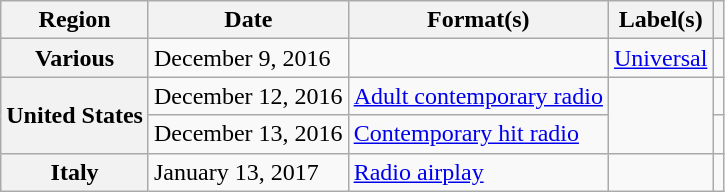<table class="wikitable plainrowheaders">
<tr>
<th scope="col">Region</th>
<th scope="col">Date</th>
<th scope="col">Format(s)</th>
<th scope="col">Label(s)</th>
<th scope="col"></th>
</tr>
<tr>
<th scope="row">Various</th>
<td>December 9, 2016</td>
<td></td>
<td><a href='#'>Universal</a></td>
<td style="text-align:center;"></td>
</tr>
<tr>
<th scope="row" rowspan="2">United States</th>
<td>December 12, 2016</td>
<td><a href='#'>Adult contemporary radio</a></td>
<td rowspan="2"></td>
<td style="text-align:center;"></td>
</tr>
<tr>
<td>December 13, 2016</td>
<td><a href='#'>Contemporary hit radio</a></td>
<td style="text-align:center;"></td>
</tr>
<tr>
<th scope="row">Italy</th>
<td>January 13, 2017</td>
<td><a href='#'>Radio airplay</a></td>
<td></td>
<td style="text-align:center;"></td>
</tr>
</table>
